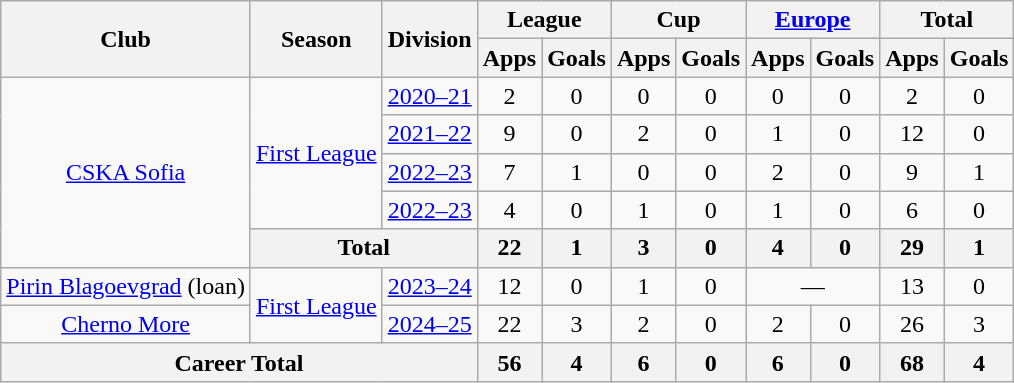<table class="wikitable" style="text-align: center;">
<tr>
<th rowspan="2">Club</th>
<th rowspan="2">Season</th>
<th rowspan="2">Division</th>
<th colspan="2">League</th>
<th colspan="2">Cup</th>
<th colspan="2"><a href='#'>Europe</a></th>
<th colspan="2">Total</th>
</tr>
<tr>
<th width="15">Apps</th>
<th width="15">Goals</th>
<th width="15">Apps</th>
<th width="15">Goals</th>
<th width="15">Apps</th>
<th width="15">Goals</th>
<th width="15">Apps</th>
<th width="15">Goals</th>
</tr>
<tr>
<td rowspan="5" align=center valign=center><a href='#'>CSKA Sofia</a></td>
<td rowspan=4><a href='#'>First League</a></td>
<td><a href='#'>2020–21</a></td>
<td>2</td>
<td>0</td>
<td>0</td>
<td>0</td>
<td>0</td>
<td>0</td>
<td>2</td>
<td>0</td>
</tr>
<tr>
<td><a href='#'>2021–22</a></td>
<td>9</td>
<td>0</td>
<td>2</td>
<td>0</td>
<td>1</td>
<td>0</td>
<td>12</td>
<td>0</td>
</tr>
<tr>
<td><a href='#'>2022–23</a></td>
<td>7</td>
<td>1</td>
<td>0</td>
<td>0</td>
<td>2</td>
<td>0</td>
<td>9</td>
<td>1</td>
</tr>
<tr>
<td><a href='#'>2022–23</a></td>
<td>4</td>
<td>0</td>
<td>1</td>
<td>0</td>
<td>1</td>
<td>0</td>
<td>6</td>
<td>0</td>
</tr>
<tr>
<th colspan="2">Total</th>
<th>22</th>
<th>1</th>
<th>3</th>
<th>0</th>
<th>4</th>
<th>0</th>
<th>29</th>
<th>1</th>
</tr>
<tr>
<td><a href='#'>Pirin Blagoevgrad</a> (loan)</td>
<td rowspan=2><a href='#'>First League</a></td>
<td><a href='#'>2023–24</a></td>
<td>12</td>
<td>0</td>
<td>1</td>
<td>0</td>
<td colspan="2">—</td>
<td>13</td>
<td>0</td>
</tr>
<tr>
<td><a href='#'>Cherno More</a></td>
<td><a href='#'>2024–25</a></td>
<td>22</td>
<td>3</td>
<td>2</td>
<td>0</td>
<td>2</td>
<td>0</td>
<td>26</td>
<td>3</td>
</tr>
<tr>
<th colspan=3>Career Total</th>
<th>56</th>
<th>4</th>
<th>6</th>
<th>0</th>
<th>6</th>
<th>0</th>
<th>68</th>
<th>4</th>
</tr>
</table>
